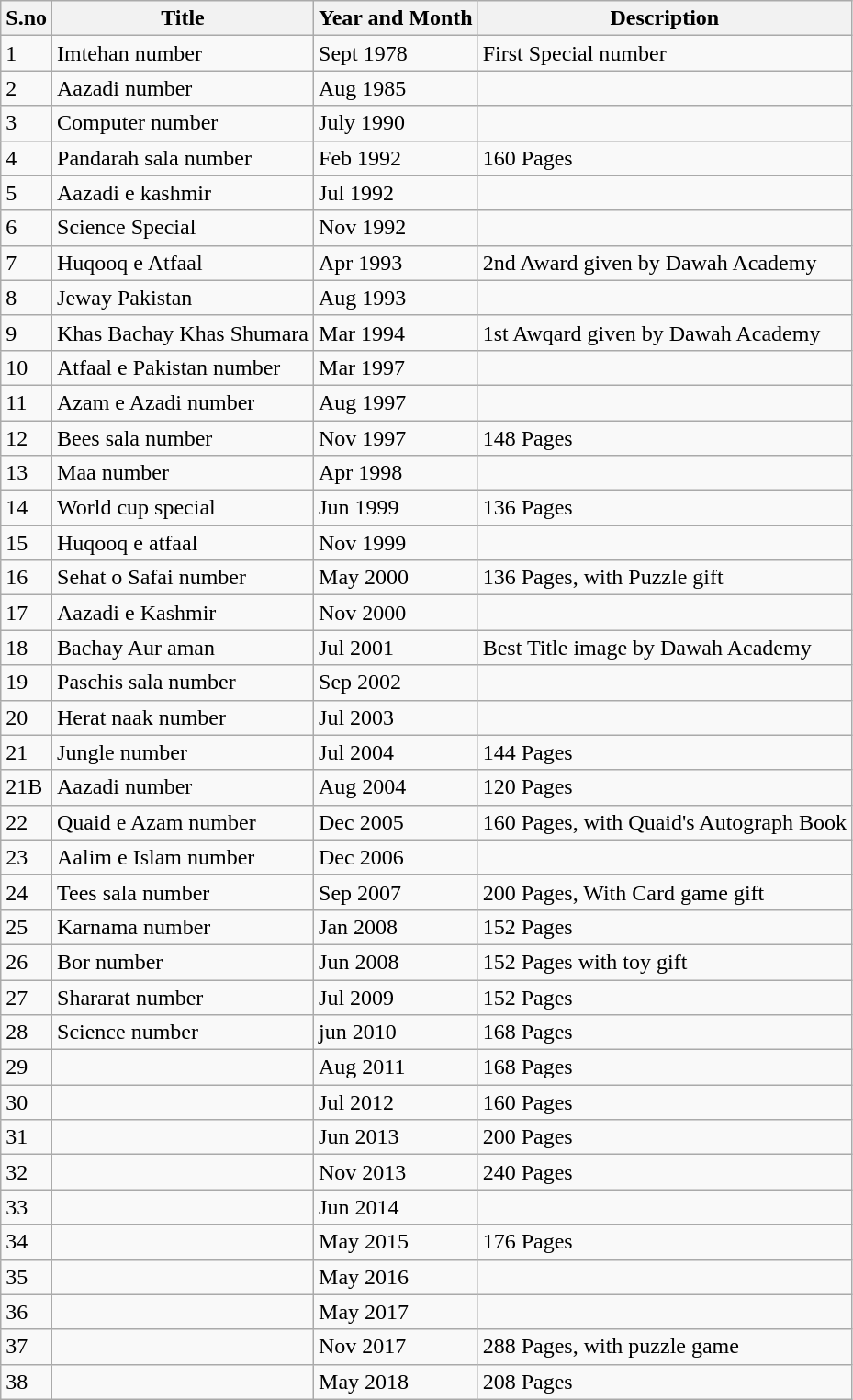<table class="wikitable">
<tr>
<th>S.no</th>
<th>Title</th>
<th>Year and Month</th>
<th>Description</th>
</tr>
<tr>
<td>1</td>
<td>Imtehan number</td>
<td>Sept 1978</td>
<td>First Special number</td>
</tr>
<tr>
<td>2</td>
<td>Aazadi number</td>
<td>Aug 1985</td>
<td></td>
</tr>
<tr>
<td>3</td>
<td>Computer number</td>
<td>July 1990</td>
<td></td>
</tr>
<tr>
<td>4</td>
<td>Pandarah sala number</td>
<td>Feb 1992</td>
<td>160 Pages</td>
</tr>
<tr>
<td>5</td>
<td>Aazadi e kashmir</td>
<td>Jul 1992</td>
<td></td>
</tr>
<tr>
<td>6</td>
<td>Science Special</td>
<td>Nov 1992</td>
<td></td>
</tr>
<tr>
<td>7</td>
<td>Huqooq e Atfaal</td>
<td>Apr 1993</td>
<td>2nd Award given by Dawah Academy</td>
</tr>
<tr>
<td>8</td>
<td>Jeway Pakistan</td>
<td>Aug 1993</td>
<td></td>
</tr>
<tr>
<td>9</td>
<td>Khas Bachay Khas Shumara</td>
<td>Mar 1994</td>
<td>1st Awqard given by Dawah Academy</td>
</tr>
<tr>
<td>10</td>
<td>Atfaal e Pakistan number</td>
<td>Mar 1997</td>
<td></td>
</tr>
<tr>
<td>11</td>
<td>Azam e Azadi number</td>
<td>Aug 1997</td>
<td></td>
</tr>
<tr>
<td>12</td>
<td>Bees sala number</td>
<td>Nov 1997</td>
<td>148 Pages</td>
</tr>
<tr>
<td>13</td>
<td>Maa number</td>
<td>Apr 1998</td>
<td></td>
</tr>
<tr>
<td>14</td>
<td>World cup special</td>
<td>Jun 1999</td>
<td>136 Pages</td>
</tr>
<tr>
<td>15</td>
<td>Huqooq e atfaal</td>
<td>Nov 1999</td>
<td></td>
</tr>
<tr>
<td>16</td>
<td>Sehat o Safai number</td>
<td>May 2000</td>
<td>136 Pages, with Puzzle gift</td>
</tr>
<tr>
<td>17</td>
<td>Aazadi e Kashmir</td>
<td>Nov 2000</td>
<td></td>
</tr>
<tr>
<td>18</td>
<td>Bachay Aur aman</td>
<td>Jul 2001</td>
<td>Best Title image by Dawah Academy</td>
</tr>
<tr>
<td>19</td>
<td>Paschis sala number</td>
<td>Sep 2002</td>
<td></td>
</tr>
<tr>
<td>20</td>
<td>Herat naak number</td>
<td>Jul 2003</td>
<td></td>
</tr>
<tr>
<td>21</td>
<td>Jungle number</td>
<td>Jul 2004</td>
<td>144 Pages</td>
</tr>
<tr>
<td>21B</td>
<td>Aazadi number</td>
<td>Aug 2004</td>
<td>120 Pages</td>
</tr>
<tr>
<td>22</td>
<td>Quaid e Azam number</td>
<td>Dec 2005</td>
<td>160 Pages, with Quaid's Autograph Book</td>
</tr>
<tr>
<td>23</td>
<td>Aalim e Islam number</td>
<td>Dec 2006</td>
<td></td>
</tr>
<tr>
<td>24</td>
<td>Tees sala number</td>
<td>Sep 2007</td>
<td>200 Pages, With Card game gift</td>
</tr>
<tr>
<td>25</td>
<td>Karnama number</td>
<td>Jan 2008</td>
<td>152 Pages</td>
</tr>
<tr>
<td>26</td>
<td>Bor number</td>
<td>Jun 2008</td>
<td>152 Pages with toy gift</td>
</tr>
<tr>
<td>27</td>
<td>Shararat number</td>
<td>Jul 2009</td>
<td>152 Pages</td>
</tr>
<tr>
<td>28</td>
<td>Science number</td>
<td>jun 2010</td>
<td>168 Pages</td>
</tr>
<tr>
<td>29</td>
<td></td>
<td>Aug 2011</td>
<td>168 Pages</td>
</tr>
<tr>
<td>30</td>
<td></td>
<td>Jul 2012</td>
<td>160 Pages</td>
</tr>
<tr>
<td>31</td>
<td></td>
<td>Jun 2013</td>
<td>200 Pages</td>
</tr>
<tr>
<td>32</td>
<td></td>
<td>Nov 2013</td>
<td>240 Pages</td>
</tr>
<tr>
<td>33</td>
<td></td>
<td>Jun 2014</td>
<td></td>
</tr>
<tr>
<td>34</td>
<td></td>
<td>May 2015</td>
<td>176 Pages</td>
</tr>
<tr>
<td>35</td>
<td></td>
<td>May 2016</td>
<td></td>
</tr>
<tr>
<td>36</td>
<td></td>
<td>May 2017</td>
<td></td>
</tr>
<tr>
<td>37</td>
<td></td>
<td>Nov 2017</td>
<td>288 Pages, with puzzle game</td>
</tr>
<tr>
<td>38</td>
<td></td>
<td>May 2018</td>
<td>208 Pages</td>
</tr>
</table>
